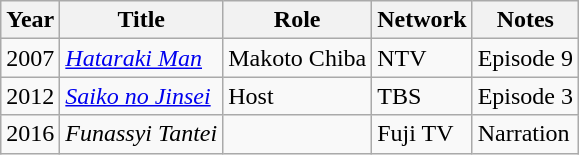<table class="wikitable">
<tr>
<th>Year</th>
<th>Title</th>
<th>Role</th>
<th>Network</th>
<th>Notes</th>
</tr>
<tr>
<td>2007</td>
<td><em><a href='#'>Hataraki Man</a></em></td>
<td>Makoto Chiba</td>
<td>NTV</td>
<td>Episode 9</td>
</tr>
<tr>
<td>2012</td>
<td><em><a href='#'>Saiko no Jinsei</a></em></td>
<td>Host</td>
<td>TBS</td>
<td>Episode 3</td>
</tr>
<tr>
<td>2016</td>
<td><em>Funassyi Tantei</em></td>
<td></td>
<td>Fuji TV</td>
<td>Narration</td>
</tr>
</table>
